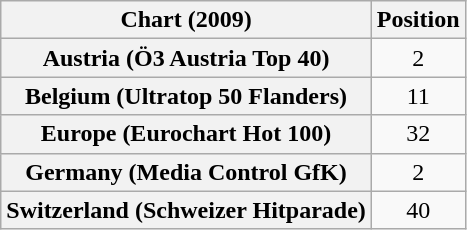<table class="wikitable sortable plainrowheaders" style="text-align:center">
<tr>
<th>Chart (2009)</th>
<th>Position</th>
</tr>
<tr>
<th scope="row">Austria (Ö3 Austria Top 40)</th>
<td>2</td>
</tr>
<tr>
<th scope="row">Belgium (Ultratop 50 Flanders)</th>
<td>11</td>
</tr>
<tr>
<th scope="row">Europe (Eurochart Hot 100)</th>
<td>32</td>
</tr>
<tr>
<th scope="row">Germany (Media Control GfK)</th>
<td>2</td>
</tr>
<tr>
<th scope="row">Switzerland (Schweizer Hitparade)</th>
<td>40</td>
</tr>
</table>
